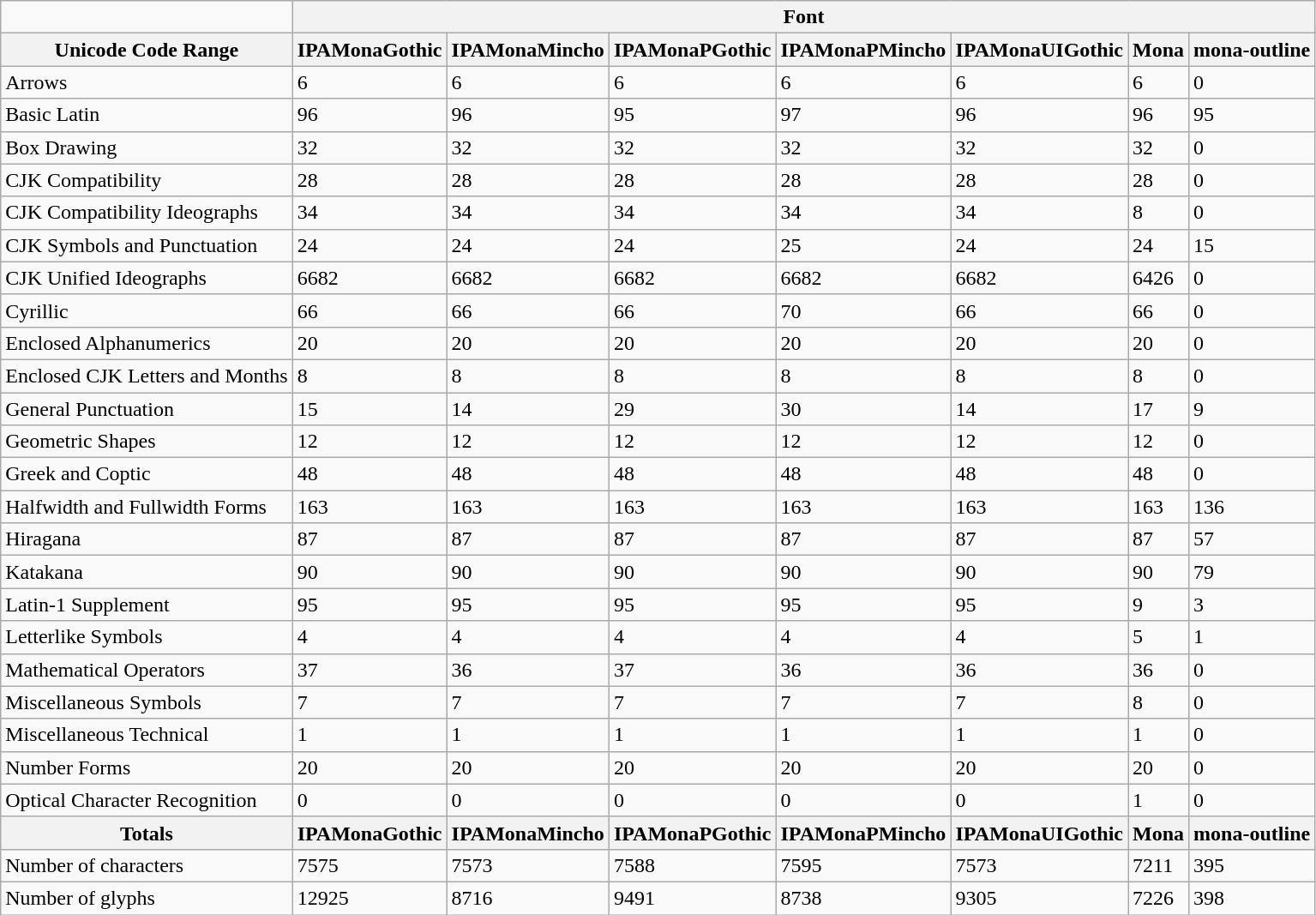<table class="wikitable">
<tr>
<td></td>
<th colspan=7>Font</th>
</tr>
<tr>
<th>Unicode Code Range</th>
<th>IPAMonaGothic</th>
<th>IPAMonaMincho</th>
<th>IPAMonaPGothic</th>
<th>IPAMonaPMincho</th>
<th>IPAMonaUIGothic</th>
<th>Mona</th>
<th>mona-outline</th>
</tr>
<tr>
<td>Arrows</td>
<td>6</td>
<td>6</td>
<td>6</td>
<td>6</td>
<td>6</td>
<td>6</td>
<td>0</td>
</tr>
<tr>
<td>Basic Latin</td>
<td>96</td>
<td>96</td>
<td>95</td>
<td>97</td>
<td>96</td>
<td>96</td>
<td>95</td>
</tr>
<tr>
<td>Box Drawing</td>
<td>32</td>
<td>32</td>
<td>32</td>
<td>32</td>
<td>32</td>
<td>32</td>
<td>0</td>
</tr>
<tr>
<td>CJK Compatibility</td>
<td>28</td>
<td>28</td>
<td>28</td>
<td>28</td>
<td>28</td>
<td>28</td>
<td>0</td>
</tr>
<tr>
<td>CJK Compatibility Ideographs</td>
<td>34</td>
<td>34</td>
<td>34</td>
<td>34</td>
<td>34</td>
<td>8</td>
<td>0</td>
</tr>
<tr>
<td>CJK Symbols and Punctuation</td>
<td>24</td>
<td>24</td>
<td>24</td>
<td>25</td>
<td>24</td>
<td>24</td>
<td>15</td>
</tr>
<tr>
<td>CJK Unified Ideographs</td>
<td>6682</td>
<td>6682</td>
<td>6682</td>
<td>6682</td>
<td>6682</td>
<td>6426</td>
<td>0</td>
</tr>
<tr>
<td>Cyrillic</td>
<td>66</td>
<td>66</td>
<td>66</td>
<td>70</td>
<td>66</td>
<td>66</td>
<td>0</td>
</tr>
<tr>
<td>Enclosed Alphanumerics</td>
<td>20</td>
<td>20</td>
<td>20</td>
<td>20</td>
<td>20</td>
<td>20</td>
<td>0</td>
</tr>
<tr>
<td>Enclosed CJK Letters and Months</td>
<td>8</td>
<td>8</td>
<td>8</td>
<td>8</td>
<td>8</td>
<td>8</td>
<td>0</td>
</tr>
<tr>
<td>General Punctuation</td>
<td>15</td>
<td>14</td>
<td>29</td>
<td>30</td>
<td>14</td>
<td>17</td>
<td>9</td>
</tr>
<tr>
<td>Geometric Shapes</td>
<td>12</td>
<td>12</td>
<td>12</td>
<td>12</td>
<td>12</td>
<td>12</td>
<td>0</td>
</tr>
<tr>
<td>Greek and Coptic</td>
<td>48</td>
<td>48</td>
<td>48</td>
<td>48</td>
<td>48</td>
<td>48</td>
<td>0</td>
</tr>
<tr>
<td>Halfwidth and Fullwidth Forms</td>
<td>163</td>
<td>163</td>
<td>163</td>
<td>163</td>
<td>163</td>
<td>163</td>
<td>136</td>
</tr>
<tr>
<td>Hiragana</td>
<td>87</td>
<td>87</td>
<td>87</td>
<td>87</td>
<td>87</td>
<td>87</td>
<td>57</td>
</tr>
<tr>
<td>Katakana</td>
<td>90</td>
<td>90</td>
<td>90</td>
<td>90</td>
<td>90</td>
<td>90</td>
<td>79</td>
</tr>
<tr>
<td>Latin-1 Supplement</td>
<td>95</td>
<td>95</td>
<td>95</td>
<td>95</td>
<td>95</td>
<td>9</td>
<td>3</td>
</tr>
<tr>
<td>Letterlike Symbols</td>
<td>4</td>
<td>4</td>
<td>4</td>
<td>4</td>
<td>4</td>
<td>5</td>
<td>1</td>
</tr>
<tr>
<td>Mathematical Operators</td>
<td>37</td>
<td>36</td>
<td>37</td>
<td>36</td>
<td>36</td>
<td>36</td>
<td>0</td>
</tr>
<tr>
<td>Miscellaneous Symbols</td>
<td>7</td>
<td>7</td>
<td>7</td>
<td>7</td>
<td>7</td>
<td>8</td>
<td>0</td>
</tr>
<tr>
<td>Miscellaneous Technical</td>
<td>1</td>
<td>1</td>
<td>1</td>
<td>1</td>
<td>1</td>
<td>1</td>
<td>0</td>
</tr>
<tr>
<td>Number Forms</td>
<td>20</td>
<td>20</td>
<td>20</td>
<td>20</td>
<td>20</td>
<td>20</td>
<td>0</td>
</tr>
<tr>
<td>Optical Character Recognition</td>
<td>0</td>
<td>0</td>
<td>0</td>
<td>0</td>
<td>0</td>
<td>1</td>
<td>0</td>
</tr>
<tr>
<th>Totals</th>
<th>IPAMonaGothic</th>
<th>IPAMonaMincho</th>
<th>IPAMonaPGothic</th>
<th>IPAMonaPMincho</th>
<th>IPAMonaUIGothic</th>
<th>Mona</th>
<th>mona-outline</th>
</tr>
<tr>
<td>Number of characters</td>
<td>7575</td>
<td>7573</td>
<td>7588</td>
<td>7595</td>
<td>7573</td>
<td>7211</td>
<td>395</td>
</tr>
<tr>
<td>Number of glyphs</td>
<td>12925</td>
<td>8716</td>
<td>9491</td>
<td>8738</td>
<td>9305</td>
<td>7226</td>
<td>398</td>
</tr>
</table>
